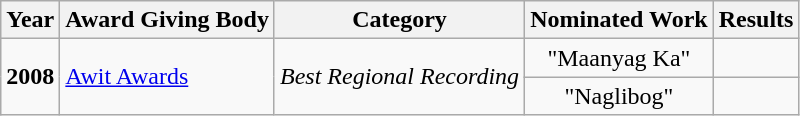<table class="wikitable">
<tr>
<th>Year</th>
<th>Award Giving Body</th>
<th>Category</th>
<th>Nominated Work</th>
<th>Results</th>
</tr>
<tr>
<td rowspan=2><strong>2008</strong></td>
<td rowspan=2><a href='#'>Awit Awards</a></td>
<td rowspan=2><em>Best Regional Recording</em></td>
<td align="center">"Maanyag Ka"</td>
<td></td>
</tr>
<tr>
<td align=center>"Naglibog"</td>
<td></td>
</tr>
</table>
